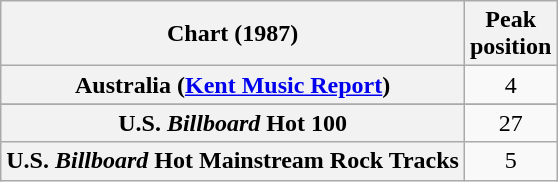<table class="wikitable sortable plainrowheaders" style="text-align:center;">
<tr>
<th>Chart (1987)</th>
<th>Peak<br>position</th>
</tr>
<tr>
<th scope="row">Australia (<a href='#'>Kent Music Report</a>)</th>
<td align="center">4</td>
</tr>
<tr>
</tr>
<tr>
</tr>
<tr>
</tr>
<tr>
</tr>
<tr>
<th scope="row">U.S. <em>Billboard</em> Hot 100</th>
<td align="center">27</td>
</tr>
<tr>
<th scope="row">U.S. <em>Billboard</em> Hot Mainstream Rock Tracks</th>
<td align="center">5</td>
</tr>
</table>
